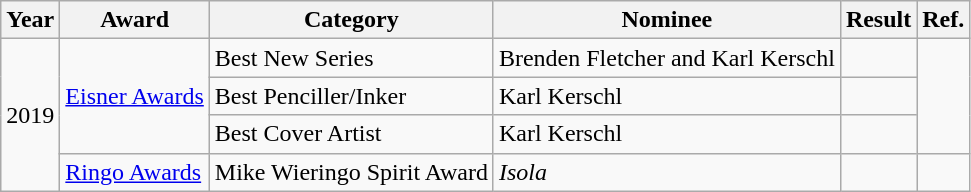<table class="wikitable sortable">
<tr>
<th>Year</th>
<th>Award</th>
<th>Category</th>
<th>Nominee</th>
<th>Result</th>
<th>Ref.</th>
</tr>
<tr>
<td rowspan="4">2019</td>
<td rowspan=3><a href='#'>Eisner Awards</a></td>
<td>Best New Series</td>
<td>Brenden Fletcher and Karl Kerschl</td>
<td></td>
<td rowspan=3></td>
</tr>
<tr>
<td>Best Penciller/Inker</td>
<td>Karl Kerschl</td>
<td></td>
</tr>
<tr>
<td>Best Cover Artist</td>
<td>Karl Kerschl</td>
<td></td>
</tr>
<tr>
<td><a href='#'>Ringo Awards</a></td>
<td>Mike Wieringo Spirit Award</td>
<td><em>Isola</em></td>
<td></td>
<td></td>
</tr>
</table>
